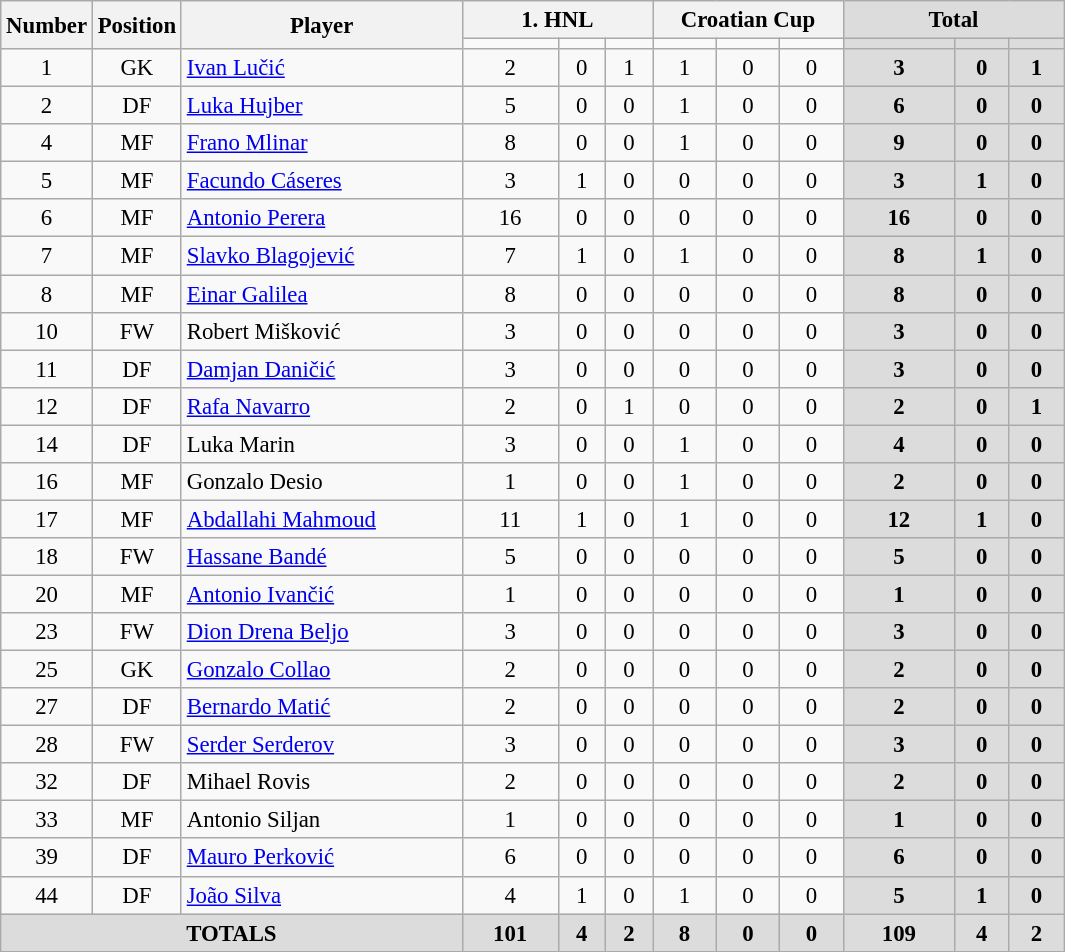<table class="wikitable" style="font-size: 95%; text-align: center;">
<tr>
<th width=40 rowspan="2"  align="center">Number</th>
<th width=40 rowspan="2"  align="center">Position</th>
<th width=180 rowspan="2"  align="center">Player</th>
<th width=120 colspan="3" align="center">1. HNL</th>
<th width=120 colspan="3" align="center">Croatian Cup</th>
<th width=140 colspan="3" align="center" style="background: #DCDCDC">Total</th>
</tr>
<tr>
<td></td>
<td></td>
<td></td>
<td></td>
<td></td>
<td></td>
<th style="background: #DCDCDC"></th>
<th style="background: #DCDCDC"></th>
<th style="background: #DCDCDC"></th>
</tr>
<tr>
<td>1</td>
<td>GK</td>
<td style="text-align:left;"> <a href='#'>Ivan Lučić</a></td>
<td>2</td>
<td>0</td>
<td>1</td>
<td>1</td>
<td>0</td>
<td>0</td>
<th style="background: #DCDCDC">3</th>
<th style="background: #DCDCDC">0</th>
<th style="background: #DCDCDC">1</th>
</tr>
<tr>
<td>2</td>
<td>DF</td>
<td style="text-align:left;"> <a href='#'>Luka Hujber</a></td>
<td>5</td>
<td>0</td>
<td>0</td>
<td>1</td>
<td>0</td>
<td>0</td>
<th style="background: #DCDCDC">6</th>
<th style="background: #DCDCDC">0</th>
<th style="background: #DCDCDC">0</th>
</tr>
<tr>
<td>4</td>
<td>MF</td>
<td style="text-align:left;"> <a href='#'>Frano Mlinar</a></td>
<td>8</td>
<td>0</td>
<td>0</td>
<td>1</td>
<td>0</td>
<td>0</td>
<th style="background: #DCDCDC">9</th>
<th style="background: #DCDCDC">0</th>
<th style="background: #DCDCDC">0</th>
</tr>
<tr>
<td>5</td>
<td>MF</td>
<td style="text-align:left;"> <a href='#'>Facundo Cáseres</a></td>
<td>3</td>
<td>1</td>
<td>0</td>
<td>0</td>
<td>0</td>
<td>0</td>
<th style="background: #DCDCDC">3</th>
<th style="background: #DCDCDC">1</th>
<th style="background: #DCDCDC">0</th>
</tr>
<tr>
<td>6</td>
<td>MF</td>
<td style="text-align:left;"> <a href='#'>Antonio Perera</a></td>
<td>16</td>
<td>0</td>
<td>0</td>
<td>0</td>
<td>0</td>
<td>0</td>
<th style="background: #DCDCDC">16</th>
<th style="background: #DCDCDC">0</th>
<th style="background: #DCDCDC">0</th>
</tr>
<tr>
<td>7</td>
<td>MF</td>
<td style="text-align:left;"> <a href='#'>Slavko Blagojević</a></td>
<td>7</td>
<td>1</td>
<td>0</td>
<td>1</td>
<td>0</td>
<td>0</td>
<th style="background: #DCDCDC">8</th>
<th style="background: #DCDCDC">1</th>
<th style="background: #DCDCDC">0</th>
</tr>
<tr>
<td>8</td>
<td>MF</td>
<td style="text-align:left;"> <a href='#'>Einar Galilea</a></td>
<td>8</td>
<td>0</td>
<td>0</td>
<td>0</td>
<td>0</td>
<td>0</td>
<th style="background: #DCDCDC">8</th>
<th style="background: #DCDCDC">0</th>
<th style="background: #DCDCDC">0</th>
</tr>
<tr>
<td>10</td>
<td>FW</td>
<td style="text-align:left;"> Robert Mišković</td>
<td>3</td>
<td>0</td>
<td>0</td>
<td>0</td>
<td>0</td>
<td>0</td>
<th style="background: #DCDCDC">3</th>
<th style="background: #DCDCDC">0</th>
<th style="background: #DCDCDC">0</th>
</tr>
<tr>
<td>11</td>
<td>DF</td>
<td style="text-align:left;"> <a href='#'>Damjan Daničić</a></td>
<td>3</td>
<td>0</td>
<td>0</td>
<td>0</td>
<td>0</td>
<td>0</td>
<th style="background: #DCDCDC">3</th>
<th style="background: #DCDCDC">0</th>
<th style="background: #DCDCDC">0</th>
</tr>
<tr>
<td>12</td>
<td>DF</td>
<td style="text-align:left;"> <a href='#'>Rafa Navarro</a></td>
<td>2</td>
<td>0</td>
<td>1</td>
<td>0</td>
<td>0</td>
<td>0</td>
<th style="background: #DCDCDC">2</th>
<th style="background: #DCDCDC">0</th>
<th style="background: #DCDCDC">1</th>
</tr>
<tr>
<td>14</td>
<td>DF</td>
<td style="text-align:left;"> Luka Marin</td>
<td>3</td>
<td>0</td>
<td>0</td>
<td>1</td>
<td>0</td>
<td>0</td>
<th style="background: #DCDCDC">4</th>
<th style="background: #DCDCDC">0</th>
<th style="background: #DCDCDC">0</th>
</tr>
<tr>
<td>16</td>
<td>MF</td>
<td style="text-align:left;"> Gonzalo Desio</td>
<td>1</td>
<td>0</td>
<td>0</td>
<td>1</td>
<td>0</td>
<td>0</td>
<th style="background: #DCDCDC">2</th>
<th style="background: #DCDCDC">0</th>
<th style="background: #DCDCDC">0</th>
</tr>
<tr>
<td>17</td>
<td>MF</td>
<td style="text-align:left;"> <a href='#'>Abdallahi Mahmoud</a></td>
<td>11</td>
<td>1</td>
<td>0</td>
<td>1</td>
<td>0</td>
<td>0</td>
<th style="background: #DCDCDC">12</th>
<th style="background: #DCDCDC">1</th>
<th style="background: #DCDCDC">0</th>
</tr>
<tr>
<td>18</td>
<td>FW</td>
<td style="text-align:left;"> <a href='#'>Hassane Bandé</a></td>
<td>5</td>
<td>0</td>
<td>0</td>
<td>0</td>
<td>0</td>
<td>0</td>
<th style="background: #DCDCDC">5</th>
<th style="background: #DCDCDC">0</th>
<th style="background: #DCDCDC">0</th>
</tr>
<tr>
<td>20</td>
<td>MF</td>
<td style="text-align:left;"> <a href='#'>Antonio Ivančić</a></td>
<td>1</td>
<td>0</td>
<td>0</td>
<td>0</td>
<td>0</td>
<td>0</td>
<th style="background: #DCDCDC">1</th>
<th style="background: #DCDCDC">0</th>
<th style="background: #DCDCDC">0</th>
</tr>
<tr>
<td>23</td>
<td>FW</td>
<td style="text-align:left;"> <a href='#'>Dion Drena Beljo</a></td>
<td>3</td>
<td>0</td>
<td>0</td>
<td>0</td>
<td>0</td>
<td>0</td>
<th style="background: #DCDCDC">3</th>
<th style="background: #DCDCDC">0</th>
<th style="background: #DCDCDC">0</th>
</tr>
<tr>
<td>25</td>
<td>GK</td>
<td style="text-align:left;"> <a href='#'>Gonzalo Collao</a></td>
<td>2</td>
<td>0</td>
<td>0</td>
<td>0</td>
<td>0</td>
<td>0</td>
<th style="background: #DCDCDC">2</th>
<th style="background: #DCDCDC">0</th>
<th style="background: #DCDCDC">0</th>
</tr>
<tr>
<td>27</td>
<td>DF</td>
<td style="text-align:left;"> <a href='#'>Bernardo Matić</a></td>
<td>2</td>
<td>0</td>
<td>0</td>
<td>0</td>
<td>0</td>
<td>0</td>
<th style="background: #DCDCDC">2</th>
<th style="background: #DCDCDC">0</th>
<th style="background: #DCDCDC">0</th>
</tr>
<tr>
<td>28</td>
<td>FW</td>
<td style="text-align:left;"> <a href='#'>Serder Serderov</a></td>
<td>3</td>
<td>0</td>
<td>0</td>
<td>0</td>
<td>0</td>
<td>0</td>
<th style="background: #DCDCDC">3</th>
<th style="background: #DCDCDC">0</th>
<th style="background: #DCDCDC">0</th>
</tr>
<tr>
<td>32</td>
<td>DF</td>
<td style="text-align:left;"> Mihael Rovis</td>
<td>2</td>
<td>0</td>
<td>0</td>
<td>0</td>
<td>0</td>
<td>0</td>
<th style="background: #DCDCDC">2</th>
<th style="background: #DCDCDC">0</th>
<th style="background: #DCDCDC">0</th>
</tr>
<tr>
<td>33</td>
<td>MF</td>
<td style="text-align:left;"> Antonio Siljan</td>
<td>1</td>
<td>0</td>
<td>0</td>
<td>0</td>
<td>0</td>
<td>0</td>
<th style="background: #DCDCDC">1</th>
<th style="background: #DCDCDC">0</th>
<th style="background: #DCDCDC">0</th>
</tr>
<tr>
<td>39</td>
<td>DF</td>
<td style="text-align:left;"> <a href='#'>Mauro Perković</a></td>
<td>6</td>
<td>0</td>
<td>0</td>
<td>0</td>
<td>0</td>
<td>0</td>
<th style="background: #DCDCDC">6</th>
<th style="background: #DCDCDC">0</th>
<th style="background: #DCDCDC">0</th>
</tr>
<tr>
<td>44</td>
<td>DF</td>
<td style="text-align:left;"> <a href='#'>João Silva</a></td>
<td>4</td>
<td>1</td>
<td>0</td>
<td>1</td>
<td>0</td>
<td>0</td>
<th style="background: #DCDCDC">5</th>
<th style="background: #DCDCDC">1</th>
<th style="background: #DCDCDC">0</th>
</tr>
<tr>
<th colspan="3" align="center" style="background: #DCDCDC">TOTALS</th>
<th style="background: #DCDCDC">101</th>
<th style="background: #DCDCDC">4</th>
<th style="background: #DCDCDC">2</th>
<th style="background: #DCDCDC">8</th>
<th style="background: #DCDCDC">0</th>
<th style="background: #DCDCDC">0</th>
<th style="background: #DCDCDC">109</th>
<th style="background: #DCDCDC">4</th>
<th style="background: #DCDCDC">2</th>
</tr>
<tr>
</tr>
</table>
